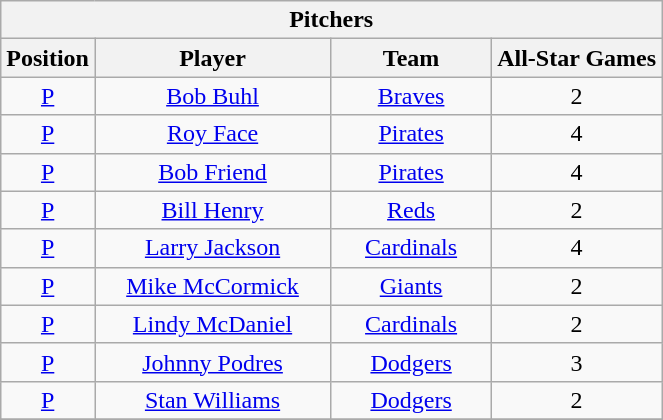<table class="wikitable" style="font-size: 100%; text-align:right;">
<tr>
<th colspan="4">Pitchers</th>
</tr>
<tr>
<th>Position</th>
<th width="150">Player</th>
<th width="100">Team</th>
<th>All-Star Games</th>
</tr>
<tr>
<td align="center"><a href='#'>P</a></td>
<td align="center"><a href='#'>Bob Buhl</a></td>
<td align="center"><a href='#'>Braves</a></td>
<td align="center">2</td>
</tr>
<tr>
<td align="center"><a href='#'>P</a></td>
<td align="center"><a href='#'>Roy Face</a></td>
<td align="center"><a href='#'>Pirates</a></td>
<td align="center">4</td>
</tr>
<tr>
<td align="center"><a href='#'>P</a></td>
<td align="center"><a href='#'>Bob Friend</a></td>
<td align="center"><a href='#'>Pirates</a></td>
<td align="center">4</td>
</tr>
<tr>
<td align="center"><a href='#'>P</a></td>
<td align="center"><a href='#'>Bill Henry</a></td>
<td align="center"><a href='#'>Reds</a></td>
<td align="center">2</td>
</tr>
<tr>
<td align="center"><a href='#'>P</a></td>
<td align="center"><a href='#'>Larry Jackson</a></td>
<td align="center"><a href='#'>Cardinals</a></td>
<td align="center">4</td>
</tr>
<tr>
<td align="center"><a href='#'>P</a></td>
<td align="center"><a href='#'>Mike McCormick</a></td>
<td align="center"><a href='#'>Giants</a></td>
<td align="center">2</td>
</tr>
<tr>
<td align="center"><a href='#'>P</a></td>
<td align="center"><a href='#'>Lindy McDaniel</a></td>
<td align="center"><a href='#'>Cardinals</a></td>
<td align="center">2</td>
</tr>
<tr>
<td align="center"><a href='#'>P</a></td>
<td align="center"><a href='#'>Johnny Podres</a></td>
<td align="center"><a href='#'>Dodgers</a></td>
<td align="center">3</td>
</tr>
<tr>
<td align="center"><a href='#'>P</a></td>
<td align="center"><a href='#'>Stan Williams</a></td>
<td align="center"><a href='#'>Dodgers</a></td>
<td align="center">2</td>
</tr>
<tr>
</tr>
</table>
